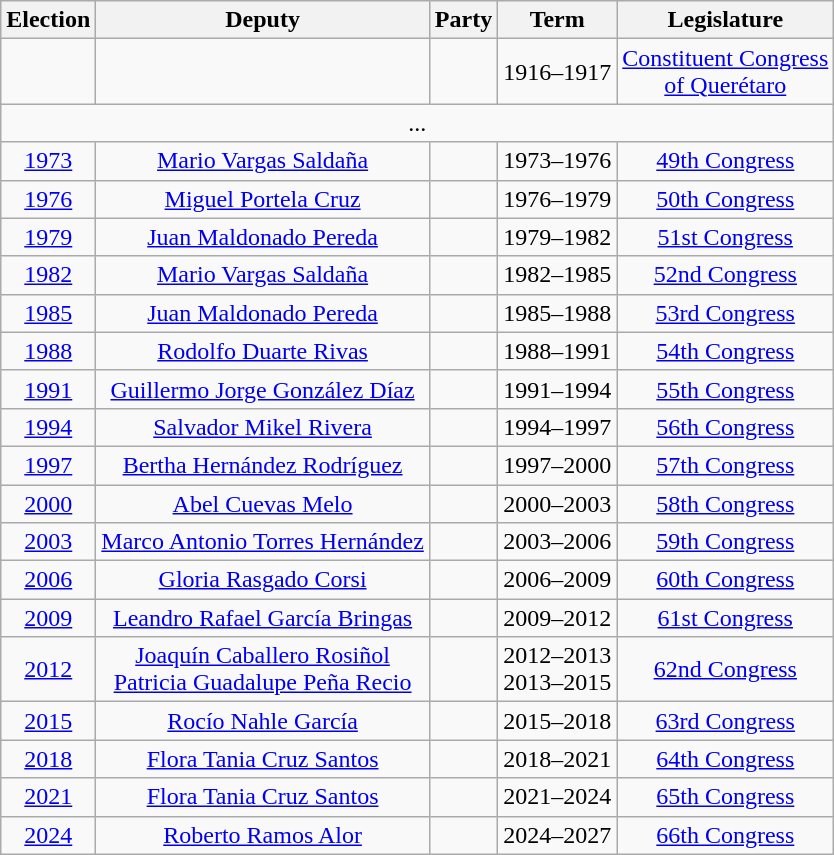<table class="wikitable sortable" style="text-align: center">
<tr>
<th>Election</th>
<th class="unsortable">Deputy</th>
<th class="unsortable">Party</th>
<th class="unsortable">Term</th>
<th class="unsortable">Legislature</th>
</tr>
<tr>
<td></td>
<td></td>
<td></td>
<td>1916–1917</td>
<td><a href='#'>Constituent Congress<br>of Querétaro</a></td>
</tr>
<tr>
<td colspan=5> ...</td>
</tr>
<tr>
<td><a href='#'>1973</a></td>
<td><a href='#'>Mario Vargas Saldaña</a></td>
<td></td>
<td>1973–1976</td>
<td><a href='#'>49th Congress</a></td>
</tr>
<tr>
<td><a href='#'>1976</a></td>
<td><a href='#'>Miguel Portela Cruz</a></td>
<td></td>
<td>1976–1979</td>
<td><a href='#'>50th Congress</a></td>
</tr>
<tr>
<td><a href='#'>1979</a></td>
<td><a href='#'>Juan Maldonado Pereda</a></td>
<td></td>
<td>1979–1982</td>
<td><a href='#'>51st Congress</a></td>
</tr>
<tr>
<td><a href='#'>1982</a></td>
<td><a href='#'>Mario Vargas Saldaña</a></td>
<td></td>
<td>1982–1985</td>
<td><a href='#'>52nd Congress</a></td>
</tr>
<tr>
<td><a href='#'>1985</a></td>
<td><a href='#'>Juan Maldonado Pereda</a></td>
<td></td>
<td>1985–1988</td>
<td><a href='#'>53rd Congress</a></td>
</tr>
<tr>
<td><a href='#'>1988</a></td>
<td><a href='#'>Rodolfo Duarte Rivas</a></td>
<td></td>
<td>1988–1991</td>
<td><a href='#'>54th Congress</a></td>
</tr>
<tr>
<td><a href='#'>1991</a></td>
<td><a href='#'>Guillermo Jorge González Díaz</a></td>
<td></td>
<td>1991–1994</td>
<td><a href='#'>55th Congress</a></td>
</tr>
<tr>
<td><a href='#'>1994</a></td>
<td><a href='#'>Salvador Mikel Rivera</a></td>
<td></td>
<td>1994–1997</td>
<td><a href='#'>56th Congress</a></td>
</tr>
<tr>
<td><a href='#'>1997</a></td>
<td><a href='#'>Bertha Hernández Rodríguez</a></td>
<td></td>
<td>1997–2000</td>
<td><a href='#'>57th Congress</a></td>
</tr>
<tr>
<td><a href='#'>2000</a></td>
<td><a href='#'>Abel Cuevas Melo</a></td>
<td></td>
<td>2000–2003</td>
<td><a href='#'>58th Congress</a></td>
</tr>
<tr>
<td><a href='#'>2003</a></td>
<td><a href='#'>Marco Antonio Torres Hernández</a></td>
<td></td>
<td>2003–2006</td>
<td><a href='#'>59th Congress</a></td>
</tr>
<tr>
<td><a href='#'>2006</a></td>
<td><a href='#'>Gloria Rasgado Corsi</a></td>
<td></td>
<td>2006–2009</td>
<td><a href='#'>60th Congress</a></td>
</tr>
<tr>
<td><a href='#'>2009</a></td>
<td><a href='#'>Leandro Rafael García Bringas</a></td>
<td></td>
<td>2009–2012</td>
<td><a href='#'>61st Congress</a></td>
</tr>
<tr>
<td><a href='#'>2012</a></td>
<td><a href='#'>Joaquín Caballero Rosiñol</a><br><a href='#'>Patricia Guadalupe Peña Recio</a></td>
<td> <br></td>
<td>2012–2013<br>2013–2015</td>
<td><a href='#'>62nd Congress</a></td>
</tr>
<tr>
<td><a href='#'>2015</a></td>
<td><a href='#'>Rocío Nahle García</a></td>
<td></td>
<td>2015–2018</td>
<td><a href='#'>63rd Congress</a></td>
</tr>
<tr>
<td><a href='#'>2018</a></td>
<td><a href='#'>Flora Tania Cruz Santos</a></td>
<td></td>
<td>2018–2021</td>
<td><a href='#'>64th Congress</a></td>
</tr>
<tr>
<td><a href='#'>2021</a></td>
<td><a href='#'>Flora Tania Cruz Santos</a></td>
<td></td>
<td>2021–2024</td>
<td><a href='#'>65th Congress</a></td>
</tr>
<tr>
<td><a href='#'>2024</a></td>
<td><a href='#'>Roberto Ramos Alor</a></td>
<td></td>
<td>2024–2027</td>
<td><a href='#'>66th Congress</a></td>
</tr>
</table>
